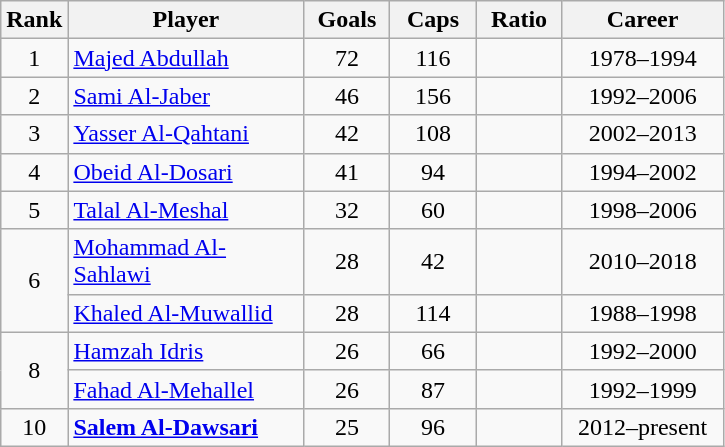<table class="wikitable sortable" style="text-align:center;">
<tr>
<th width="30px">Rank</th>
<th style="width:150px;">Player</th>
<th width="50px">Goals</th>
<th width="50px">Caps</th>
<th width="50px">Ratio</th>
<th style="width:100px;">Career</th>
</tr>
<tr>
<td>1</td>
<td align=left><a href='#'>Majed Abdullah</a></td>
<td>72</td>
<td>116</td>
<td></td>
<td>1978–1994</td>
</tr>
<tr>
<td>2</td>
<td align=left><a href='#'>Sami Al-Jaber</a></td>
<td>46</td>
<td>156</td>
<td></td>
<td>1992–2006</td>
</tr>
<tr>
<td>3</td>
<td align=left><a href='#'>Yasser Al-Qahtani</a></td>
<td>42</td>
<td>108</td>
<td></td>
<td>2002–2013</td>
</tr>
<tr>
<td>4</td>
<td align=left><a href='#'>Obeid Al-Dosari</a></td>
<td>41</td>
<td>94</td>
<td></td>
<td>1994–2002</td>
</tr>
<tr>
<td>5</td>
<td align=left><a href='#'>Talal Al-Meshal</a></td>
<td>32</td>
<td>60</td>
<td></td>
<td>1998–2006</td>
</tr>
<tr>
<td rowspan=2>6</td>
<td align=left><a href='#'>Mohammad Al-Sahlawi</a></td>
<td>28</td>
<td>42</td>
<td></td>
<td>2010–2018</td>
</tr>
<tr>
<td align=left><a href='#'>Khaled Al-Muwallid</a></td>
<td>28</td>
<td>114</td>
<td></td>
<td>1988–1998</td>
</tr>
<tr>
<td rowspan=2>8</td>
<td align=left><a href='#'>Hamzah Idris</a></td>
<td>26</td>
<td>66</td>
<td></td>
<td>1992–2000</td>
</tr>
<tr>
<td align=left><a href='#'>Fahad Al-Mehallel</a></td>
<td>26</td>
<td>87</td>
<td></td>
<td>1992–1999</td>
</tr>
<tr>
<td>10</td>
<td align=left><strong><a href='#'>Salem Al-Dawsari</a></strong></td>
<td>25</td>
<td>96</td>
<td></td>
<td>2012–present</td>
</tr>
</table>
